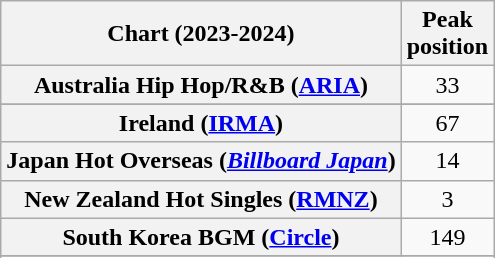<table class="wikitable sortable plainrowheaders" style="text-align:center">
<tr>
<th scope="col">Chart (2023-2024)</th>
<th scope="col">Peak<br>position</th>
</tr>
<tr>
<th scope="row">Australia Hip Hop/R&B (<a href='#'>ARIA</a>)</th>
<td>33</td>
</tr>
<tr>
</tr>
<tr>
</tr>
<tr>
</tr>
<tr>
<th scope="row">Ireland (<a href='#'>IRMA</a>)</th>
<td>67</td>
</tr>
<tr>
<th scope="row">Japan Hot Overseas (<em><a href='#'>Billboard Japan</a></em>)</th>
<td>14</td>
</tr>
<tr>
<th scope="row">New Zealand Hot Singles (<a href='#'>RMNZ</a>)</th>
<td>3</td>
</tr>
<tr>
<th scope="row">South Korea BGM (<a href='#'>Circle</a>)</th>
<td>149</td>
</tr>
<tr>
</tr>
<tr>
</tr>
<tr>
</tr>
<tr>
</tr>
<tr>
</tr>
</table>
